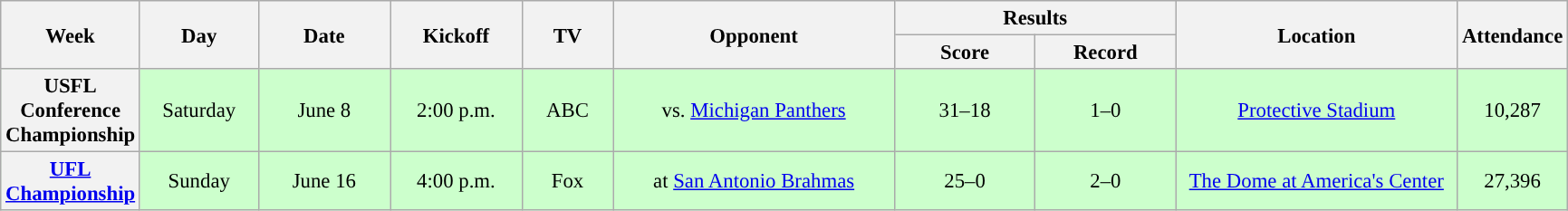<table class="wikitable" style="text-align:center; font-size: 95%;">
<tr>
<th rowspan="2" width="40">Week</th>
<th rowspan="2" width="80">Day</th>
<th rowspan="2" width="90">Date</th>
<th rowspan="2" width="90">Kickoff</th>
<th rowspan="2" width="60">TV</th>
<th rowspan="2" width="200">Opponent</th>
<th colspan="2" width="200">Results</th>
<th rowspan="2" width="200">Location</th>
<th rowspan="2">Attendance</th>
</tr>
<tr>
<th width="60">Score</th>
<th width="60">Record</th>
</tr>
<tr style="background:#ccffcc">
<th>USFL Conference Championship</th>
<td>Saturday</td>
<td>June 8</td>
<td>2:00 p.m.</td>
<td>ABC</td>
<td>vs. <a href='#'>Michigan Panthers</a></td>
<td>31–18</td>
<td>1–0</td>
<td><a href='#'>Protective Stadium</a></td>
<td>10,287</td>
</tr>
<tr style="background:#ccffcc">
<th><a href='#'>UFL Championship</a></th>
<td>Sunday</td>
<td>June 16</td>
<td>4:00 p.m.</td>
<td>Fox</td>
<td>at <a href='#'>San Antonio Brahmas</a></td>
<td>25–0</td>
<td>2–0</td>
<td><a href='#'>The Dome at America's Center</a></td>
<td>27,396</td>
</tr>
</table>
